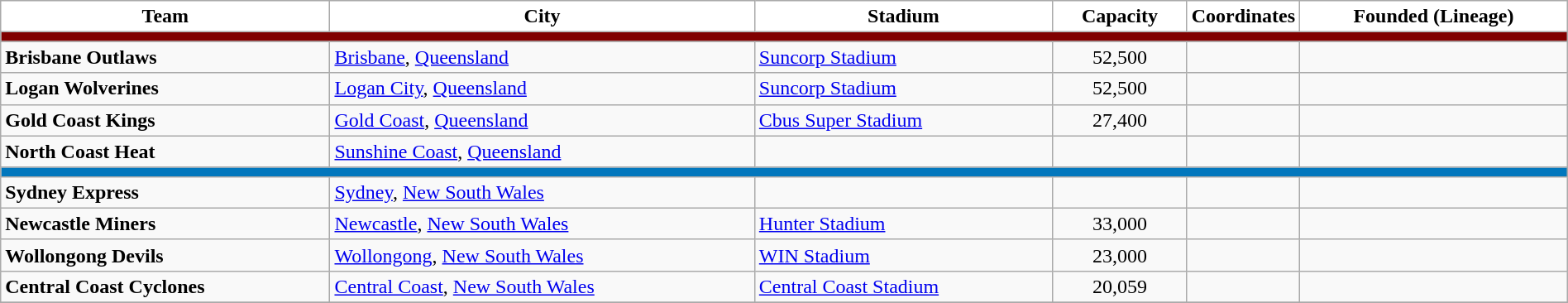<table class="wikitable" style="width:100%; text-align:left">
<tr>
<th style="background:white;">Team</th>
<th style="background:white;">City</th>
<th style="background:white;">Stadium</th>
<th style="background:white;">Capacity</th>
<th style="background:white; width:50px">Coordinates</th>
<th style="background:white;">Founded (Lineage)</th>
</tr>
<tr>
<th style="background:#800000;" colspan="9"><a href='#'></a></th>
</tr>
<tr>
<td><strong>Brisbane Outlaws</strong></td>
<td><a href='#'>Brisbane</a>, <a href='#'>Queensland</a></td>
<td><a href='#'>Suncorp Stadium</a></td>
<td align=center>52,500</td>
<td></td>
<td align=center></td>
</tr>
<tr>
<td><strong>Logan Wolverines</strong></td>
<td><a href='#'>Logan City</a>, <a href='#'>Queensland</a></td>
<td><a href='#'>Suncorp Stadium</a></td>
<td align=center>52,500</td>
<td></td>
<td align=center></td>
</tr>
<tr>
<td><strong>Gold Coast Kings</strong></td>
<td><a href='#'>Gold Coast</a>, <a href='#'>Queensland</a></td>
<td><a href='#'>Cbus Super Stadium</a></td>
<td align=center>27,400</td>
<td></td>
<td align=center></td>
</tr>
<tr>
<td><strong>North Coast Heat</strong></td>
<td><a href='#'>Sunshine Coast</a>, <a href='#'>Queensland</a></td>
<td></td>
<td align=center></td>
<td></td>
<td align=center></td>
</tr>
<tr>
<th style="background:#0277BD;" colspan="9"><a href='#'></a></th>
</tr>
<tr>
<td><strong>Sydney Express</strong></td>
<td><a href='#'>Sydney</a>, <a href='#'>New South Wales</a></td>
<td></td>
<td align=center></td>
<td></td>
<td align=center></td>
</tr>
<tr>
<td><strong>Newcastle Miners</strong></td>
<td><a href='#'>Newcastle</a>, <a href='#'>New South Wales</a></td>
<td><a href='#'>Hunter Stadium</a></td>
<td align=center>33,000</td>
<td></td>
<td align=center></td>
</tr>
<tr>
<td><strong>Wollongong Devils</strong></td>
<td><a href='#'>Wollongong</a>, <a href='#'>New South Wales</a></td>
<td><a href='#'>WIN Stadium</a></td>
<td align=center>23,000</td>
<td></td>
<td align=center></td>
</tr>
<tr>
<td><strong>Central Coast Cyclones</strong></td>
<td><a href='#'>Central Coast</a>, <a href='#'>New South Wales</a></td>
<td><a href='#'>Central Coast Stadium</a></td>
<td align=center>20,059</td>
<td></td>
<td align=center></td>
</tr>
<tr>
</tr>
</table>
